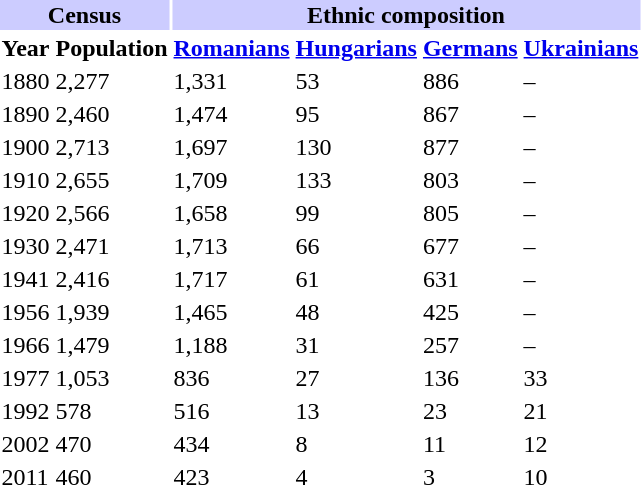<table class="toccolours">
<tr>
<th align="center" colspan="2" style="background:#ccccff;">Census</th>
<th align="center" colspan="4" style="background:#ccccff;">Ethnic composition</th>
</tr>
<tr>
<th>Year</th>
<th>Population</th>
<th><a href='#'>Romanians</a></th>
<th><a href='#'>Hungarians</a></th>
<th><a href='#'>Germans</a></th>
<th><a href='#'>Ukrainians</a></th>
</tr>
<tr>
<td>1880</td>
<td>2,277</td>
<td>1,331</td>
<td>53</td>
<td>886</td>
<td>–</td>
</tr>
<tr>
<td>1890</td>
<td>2,460</td>
<td>1,474</td>
<td>95</td>
<td>867</td>
<td>–</td>
</tr>
<tr>
<td>1900</td>
<td>2,713</td>
<td>1,697</td>
<td>130</td>
<td>877</td>
<td>–</td>
</tr>
<tr>
<td>1910</td>
<td>2,655</td>
<td>1,709</td>
<td>133</td>
<td>803</td>
<td>–</td>
</tr>
<tr>
<td>1920</td>
<td>2,566</td>
<td>1,658</td>
<td>99</td>
<td>805</td>
<td>–</td>
</tr>
<tr>
<td>1930</td>
<td>2,471</td>
<td>1,713</td>
<td>66</td>
<td>677</td>
<td>–</td>
</tr>
<tr>
<td>1941</td>
<td>2,416</td>
<td>1,717</td>
<td>61</td>
<td>631</td>
<td>–</td>
</tr>
<tr>
<td>1956</td>
<td>1,939</td>
<td>1,465</td>
<td>48</td>
<td>425</td>
<td>–</td>
</tr>
<tr>
<td>1966</td>
<td>1,479</td>
<td>1,188</td>
<td>31</td>
<td>257</td>
<td>–</td>
</tr>
<tr>
<td>1977</td>
<td>1,053</td>
<td>836</td>
<td>27</td>
<td>136</td>
<td>33</td>
</tr>
<tr>
<td>1992</td>
<td>578</td>
<td>516</td>
<td>13</td>
<td>23</td>
<td>21</td>
</tr>
<tr>
<td>2002</td>
<td>470</td>
<td>434</td>
<td>8</td>
<td>11</td>
<td>12</td>
</tr>
<tr>
<td>2011</td>
<td>460</td>
<td>423</td>
<td>4</td>
<td>3</td>
<td>10</td>
</tr>
</table>
